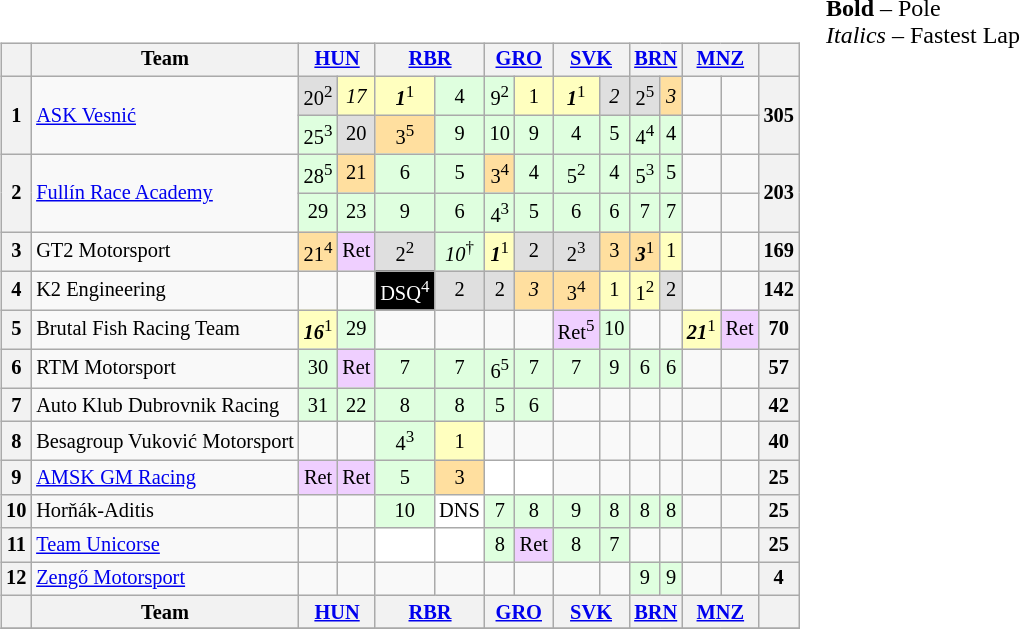<table>
<tr>
<td valign="top"><br><table class="wikitable" align="left" style="font-size: 85%; text-align: center;">
<tr>
<th valign="middle"></th>
<th valign="middle">Team</th>
<th colspan="2"><a href='#'>HUN</a><br></th>
<th colspan="2"><a href='#'>RBR</a><br></th>
<th colspan="2"><a href='#'>GRO</a><br></th>
<th colspan="2"><a href='#'>SVK</a><br></th>
<th colspan="2"><a href='#'>BRN</a><br></th>
<th colspan="2"><a href='#'>MNZ</a><br></th>
<th valign="middle">  </th>
</tr>
<tr>
<th rowspan=2>1</th>
<td rowspan=2 align=left> <a href='#'>ASK Vesnić</a></td>
<td style="background-color:#dfdfdf">20<sup>2</sup></td>
<td style="background-color:#ffffbf"><em>17</em></td>
<td style="background-color:#ffffbf"><strong><em>1</em></strong><sup>1</sup></td>
<td style="background-color:#dfffdf">4</td>
<td style="background-color:#dfffdf">9<sup>2</sup></td>
<td style="background-color:#ffffbf">1</td>
<td style="background-color:#ffffbf"><strong><em>1</em></strong><sup>1</sup></td>
<td style="background-color:#dfdfdf"><em>2</em></td>
<td style="background-color:#dfdfdf">2<sup>5</sup></td>
<td style="background-color:#ffdf9f"><em>3</em></td>
<td></td>
<td></td>
<th rowspan=2>305</th>
</tr>
<tr>
<td style="background-color:#dfffdf">25<sup>3</sup></td>
<td style="background-color:#dfdfdf">20</td>
<td style="background-color:#ffdf9f">3<sup>5</sup></td>
<td style="background-color:#dfffdf">9</td>
<td style="background-color:#dfffdf">10</td>
<td style="background-color:#dfffdf">9</td>
<td style="background-color:#dfffdf">4</td>
<td style="background-color:#dfffdf">5</td>
<td style="background-color:#dfffdf">4<sup>4</sup></td>
<td style="background-color:#dfffdf">4</td>
<td></td>
<td></td>
</tr>
<tr>
<th rowspan=2>2</th>
<td rowspan=2 align=left> <a href='#'>Fullín Race Academy</a></td>
<td style="background-color:#dfffdf">28<sup>5</sup></td>
<td style="background-color:#ffdf9f">21</td>
<td style="background-color:#dfffdf">6</td>
<td style="background-color:#dfffdf">5</td>
<td style="background-color:#ffdf9f">3<sup>4</sup></td>
<td style="background-color:#dfffdf">4</td>
<td style="background-color:#dfffdf">5<sup>2</sup></td>
<td style="background-color:#dfffdf">4</td>
<td style="background-color:#dfffdf">5<sup>3</sup></td>
<td style="background-color:#dfffdf">5</td>
<td></td>
<td></td>
<th rowspan=2>203</th>
</tr>
<tr>
<td style="background-color:#dfffdf">29</td>
<td style="background-color:#dfffdf">23</td>
<td style="background-color:#dfffdf">9</td>
<td style="background-color:#dfffdf">6</td>
<td style="background-color:#dfffdf">4<sup>3</sup></td>
<td style="background-color:#dfffdf">5</td>
<td style="background-color:#dfffdf">6</td>
<td style="background-color:#dfffdf">6</td>
<td style="background-color:#dfffdf">7</td>
<td style="background-color:#dfffdf">7</td>
<td></td>
<td></td>
</tr>
<tr>
<th>3</th>
<td align="left"> GT2 Motorsport</td>
<td style="background-color:#ffdf9f">21<sup>4</sup></td>
<td style="background-color:#efcfff">Ret</td>
<td style="background-color:#dfdfdf">2<sup>2</sup></td>
<td style="background-color:#dfffdf"><em>10</em><sup>†</sup></td>
<td style="background-color:#ffffbf"><strong><em>1</em></strong><sup>1</sup></td>
<td style="background-color:#dfdfdf">2</td>
<td style="background-color:#dfdfdf">2<sup>3</sup></td>
<td style="background-color:#ffdf9f">3</td>
<td style="background-color:#ffdf9f"><strong><em>3</em></strong><sup>1</sup></td>
<td style="background-color:#ffffbf">1</td>
<td></td>
<td></td>
<th>169</th>
</tr>
<tr>
<th>4</th>
<td align="left"> K2 Engineering</td>
<td></td>
<td></td>
<td style="background-color:#000000;color:white">DSQ<sup>4</sup></td>
<td style="background-color:#dfdfdf">2</td>
<td style="background-color:#dfdfdf">2</td>
<td style="background-color:#ffdf9f"><em>3</em></td>
<td style="background-color:#ffdf9f">3<sup>4</sup></td>
<td style="background-color:#ffffbf">1</td>
<td style="background-color:#ffffbf">1<sup>2</sup></td>
<td style="background-color:#dfdfdf">2</td>
<td></td>
<td></td>
<th>142</th>
</tr>
<tr>
<th>5</th>
<td align="left"> Brutal Fish Racing Team</td>
<td style="background-color:#ffffbf"><strong><em>16</em></strong><sup>1</sup></td>
<td style="background-color:#dfffdf">29</td>
<td></td>
<td></td>
<td></td>
<td></td>
<td style="background-color:#efcfff">Ret<sup>5</sup></td>
<td style="background-color:#dfffdf">10</td>
<td></td>
<td></td>
<td style="background-color:#ffffbf"><strong><em>21</em></strong><sup>1</sup></td>
<td style="background-color:#efcfff">Ret</td>
<th>70</th>
</tr>
<tr>
<th>6</th>
<td align="left"> RTM Motorsport</td>
<td style="background-color:#dfffdf">30</td>
<td style="background-color:#efcfff">Ret</td>
<td style="background-color:#dfffdf">7</td>
<td style="background-color:#dfffdf">7</td>
<td style="background-color:#dfffdf">6<sup>5</sup></td>
<td style="background-color:#dfffdf">7</td>
<td style="background-color:#dfffdf">7</td>
<td style="background-color:#dfffdf">9</td>
<td style="background-color:#dfffdf">6</td>
<td style="background-color:#dfffdf">6</td>
<td></td>
<td></td>
<th>57</th>
</tr>
<tr>
<th>7</th>
<td align="left"> Auto Klub Dubrovnik Racing</td>
<td style="background-color:#dfffdf">31</td>
<td style="background-color:#dfffdf">22</td>
<td style="background-color:#dfffdf">8</td>
<td style="background-color:#dfffdf">8</td>
<td style="background-color:#dfffdf">5</td>
<td style="background-color:#dfffdf">6</td>
<td></td>
<td></td>
<td></td>
<td></td>
<td></td>
<td></td>
<th>42</th>
</tr>
<tr>
<th>8</th>
<td align="left"> Besagroup Vuković Motorsport</td>
<td></td>
<td></td>
<td style="background-color:#dfffdf">4<sup>3</sup></td>
<td style="background-color:#ffffbf">1</td>
<td></td>
<td></td>
<td></td>
<td></td>
<td></td>
<td></td>
<td></td>
<td></td>
<th>40</th>
</tr>
<tr>
<th>9</th>
<td align="left"> <a href='#'>AMSK GM Racing</a></td>
<td style="background-color:#efcfff">Ret</td>
<td style="background-color:#efcfff">Ret</td>
<td style="background-color:#dfffdf">5</td>
<td style="background-color:#ffdf9f">3</td>
<td style="background-color:#ffffff"></td>
<td style="background-color:#ffffff"></td>
<td></td>
<td></td>
<td></td>
<td></td>
<td></td>
<td></td>
<th>25</th>
</tr>
<tr>
<th>10</th>
<td align="left"> Horňák-Aditis</td>
<td></td>
<td></td>
<td style="background-color:#dfffdf">10</td>
<td style="background-color:#ffffff">DNS</td>
<td style="background-color:#dfffdf">7</td>
<td style="background-color:#dfffdf">8</td>
<td style="background-color:#dfffdf">9</td>
<td style="background-color:#dfffdf">8</td>
<td style="background-color:#dfffdf">8</td>
<td style="background-color:#dfffdf">8</td>
<td></td>
<td></td>
<th>25</th>
</tr>
<tr>
<th>11</th>
<td align="left"> <a href='#'>Team Unicorse</a></td>
<td></td>
<td></td>
<td style="background-color:#ffffff"></td>
<td style="background-color:#ffffff"></td>
<td style="background-color:#dfffdf">8</td>
<td style="background-color:#efcfff">Ret</td>
<td style="background-color:#dfffdf">8</td>
<td style="background-color:#dfffdf">7</td>
<td></td>
<td></td>
<td></td>
<td></td>
<th>25</th>
</tr>
<tr>
<th>12</th>
<td align="left"> <a href='#'>Zengő Motorsport</a></td>
<td></td>
<td></td>
<td></td>
<td></td>
<td></td>
<td></td>
<td></td>
<td></td>
<td style="background-color:#dfffdf">9</td>
<td style="background-color:#dfffdf">9</td>
<td></td>
<td></td>
<th>4</th>
</tr>
<tr valign="top">
<th valign="middle"></th>
<th valign="middle">Team</th>
<th colspan="2"><a href='#'>HUN</a><br></th>
<th colspan="2"><a href='#'>RBR</a><br></th>
<th colspan="2"><a href='#'>GRO</a><br></th>
<th colspan="2"><a href='#'>SVK</a><br></th>
<th colspan="2"><a href='#'>BRN</a><br></th>
<th colspan="2"><a href='#'>MNZ</a><br></th>
<th valign="middle">  </th>
</tr>
<tr>
</tr>
</table>
</td>
<td valign="top"><span><strong>Bold</strong> – Pole</span><br><span><em>Italics</em> – Fastest Lap</span></td>
</tr>
</table>
